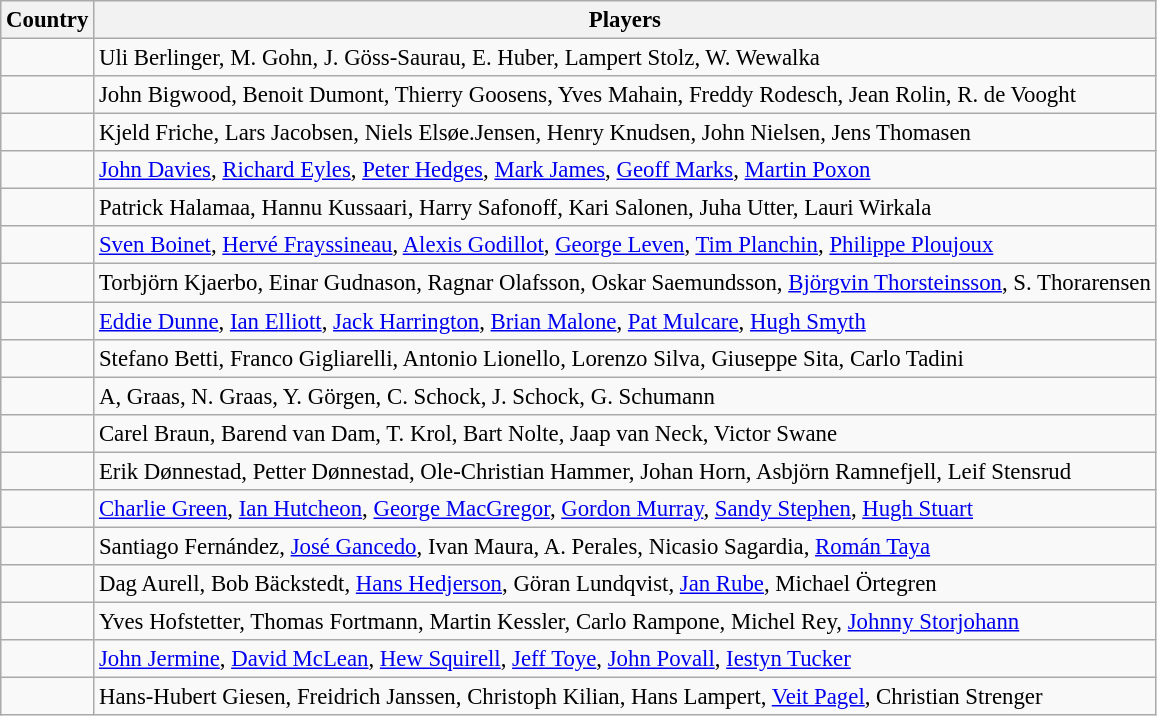<table class="wikitable" style="font-size:95%;">
<tr>
<th>Country</th>
<th>Players</th>
</tr>
<tr>
<td></td>
<td>Uli Berlinger, M. Gohn, J. Göss-Saurau, E. Huber, Lampert Stolz, W. Wewalka</td>
</tr>
<tr>
<td></td>
<td>John Bigwood, Benoit Dumont, Thierry Goosens, Yves Mahain, Freddy Rodesch, Jean Rolin, R. de Vooght</td>
</tr>
<tr>
<td></td>
<td>Kjeld Friche, Lars Jacobsen, Niels Elsøe.Jensen, Henry Knudsen, John Nielsen, Jens Thomasen</td>
</tr>
<tr>
<td></td>
<td><a href='#'>John Davies</a>, <a href='#'>Richard Eyles</a>, <a href='#'>Peter Hedges</a>, <a href='#'>Mark James</a>, <a href='#'>Geoff Marks</a>, <a href='#'>Martin Poxon</a></td>
</tr>
<tr>
<td></td>
<td>Patrick Halamaa, Hannu Kussaari, Harry Safonoff, Kari Salonen, Juha Utter, Lauri Wirkala</td>
</tr>
<tr>
<td></td>
<td><a href='#'>Sven Boinet</a>, <a href='#'>Hervé Frayssineau</a>, <a href='#'>Alexis Godillot</a>, <a href='#'>George Leven</a>, <a href='#'>Tim Planchin</a>, <a href='#'>Philippe Ploujoux</a></td>
</tr>
<tr>
<td></td>
<td>Torbjörn Kjaerbo, Einar Gudnason, Ragnar Olafsson, Oskar Saemundsson, <a href='#'>Björgvin Thorsteinsson</a>, S. Thorarensen</td>
</tr>
<tr>
<td></td>
<td><a href='#'>Eddie Dunne</a>, <a href='#'>Ian Elliott</a>, <a href='#'>Jack Harrington</a>, <a href='#'>Brian Malone</a>, <a href='#'>Pat Mulcare</a>, <a href='#'>Hugh Smyth</a></td>
</tr>
<tr>
<td></td>
<td>Stefano Betti, Franco Gigliarelli, Antonio Lionello, Lorenzo Silva, Giuseppe Sita, Carlo Tadini</td>
</tr>
<tr>
<td></td>
<td>A, Graas, N. Graas, Y. Görgen, C. Schock, J. Schock, G. Schumann</td>
</tr>
<tr>
<td></td>
<td>Carel Braun, Barend van Dam, T. Krol, Bart Nolte, Jaap van Neck, Victor Swane</td>
</tr>
<tr>
<td></td>
<td>Erik Dønnestad, Petter Dønnestad, Ole-Christian Hammer, Johan Horn, Asbjörn Ramnefjell, Leif Stensrud</td>
</tr>
<tr>
<td></td>
<td><a href='#'>Charlie Green</a>, <a href='#'>Ian Hutcheon</a>, <a href='#'>George MacGregor</a>, <a href='#'>Gordon Murray</a>, <a href='#'>Sandy Stephen</a>, <a href='#'>Hugh Stuart</a></td>
</tr>
<tr>
<td></td>
<td>Santiago Fernández, <a href='#'>José Gancedo</a>, Ivan Maura, A. Perales, Nicasio Sagardia, <a href='#'>Román Taya</a></td>
</tr>
<tr>
<td></td>
<td>Dag Aurell, Bob Bäckstedt, <a href='#'>Hans Hedjerson</a>, Göran Lundqvist, <a href='#'>Jan Rube</a>, Michael Örtegren</td>
</tr>
<tr>
<td></td>
<td>Yves Hofstetter, Thomas Fortmann, Martin Kessler, Carlo Rampone, Michel Rey, <a href='#'>Johnny Storjohann</a></td>
</tr>
<tr>
<td></td>
<td><a href='#'>John Jermine</a>, <a href='#'>David McLean</a>, <a href='#'>Hew Squirell</a>, <a href='#'>Jeff Toye</a>, <a href='#'>John Povall</a>, <a href='#'>Iestyn Tucker</a></td>
</tr>
<tr>
<td></td>
<td>Hans-Hubert Giesen, Freidrich Janssen, Christoph Kilian, Hans Lampert, <a href='#'>Veit Pagel</a>, Christian Strenger</td>
</tr>
</table>
